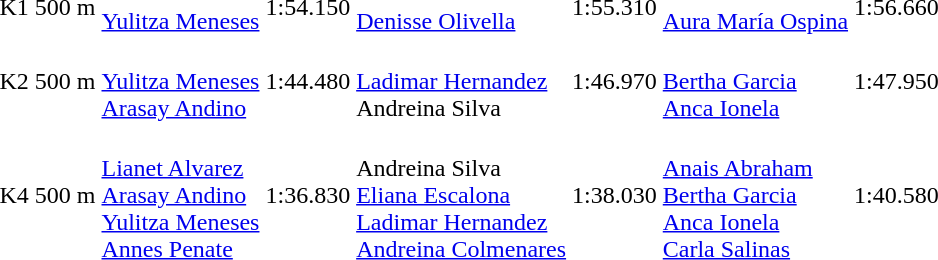<table>
<tr>
<td>K1 500 m</td>
<td><br><a href='#'>Yulitza Meneses</a></td>
<td>1:54.150</td>
<td><br><a href='#'>Denisse Olivella</a></td>
<td>1:55.310</td>
<td><br><a href='#'>Aura María Ospina</a></td>
<td>1:56.660</td>
</tr>
<tr>
<td>K2 500 m</td>
<td><br><a href='#'>Yulitza Meneses</a><br><a href='#'>Arasay Andino</a></td>
<td>1:44.480</td>
<td><br><a href='#'>Ladimar Hernandez</a><br>Andreina Silva</td>
<td>1:46.970</td>
<td><br><a href='#'>Bertha Garcia</a><br><a href='#'>Anca Ionela</a></td>
<td>1:47.950</td>
</tr>
<tr>
<td>K4 500 m</td>
<td><br><a href='#'>Lianet Alvarez</a><br><a href='#'>Arasay Andino</a><br><a href='#'>Yulitza Meneses</a><br><a href='#'>Annes Penate</a></td>
<td>1:36.830</td>
<td><br>Andreina Silva<br><a href='#'>Eliana Escalona</a><br><a href='#'>Ladimar Hernandez</a><br><a href='#'>Andreina Colmenares</a></td>
<td>1:38.030</td>
<td><br><a href='#'>Anais Abraham</a><br><a href='#'>Bertha Garcia</a><br><a href='#'>Anca Ionela</a><br><a href='#'>Carla Salinas</a></td>
<td>1:40.580</td>
</tr>
</table>
